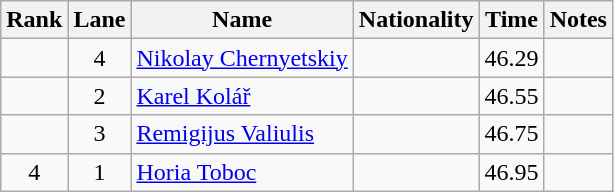<table class="wikitable sortable" style="text-align:center">
<tr>
<th>Rank</th>
<th>Lane</th>
<th>Name</th>
<th>Nationality</th>
<th>Time</th>
<th>Notes</th>
</tr>
<tr>
<td></td>
<td>4</td>
<td align="left"><a href='#'>Nikolay Chernyetskiy</a></td>
<td align=left></td>
<td>46.29</td>
<td></td>
</tr>
<tr>
<td></td>
<td>2</td>
<td align="left"><a href='#'>Karel Kolář</a></td>
<td align=left></td>
<td>46.55</td>
<td></td>
</tr>
<tr>
<td></td>
<td>3</td>
<td align="left"><a href='#'>Remigijus Valiulis</a></td>
<td align=left></td>
<td>46.75</td>
<td></td>
</tr>
<tr>
<td>4</td>
<td>1</td>
<td align="left"><a href='#'>Horia Toboc</a></td>
<td align=left></td>
<td>46.95</td>
<td></td>
</tr>
</table>
